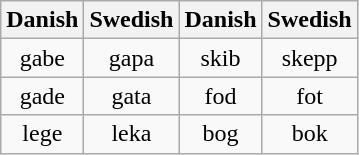<table class="wikitable floatright" style="text-align:center;">
<tr>
<th>Danish</th>
<th>Swedish</th>
<th>Danish</th>
<th>Swedish</th>
</tr>
<tr>
<td>gabe</td>
<td>gapa</td>
<td>skib</td>
<td>skepp</td>
</tr>
<tr>
<td>gade</td>
<td>gata</td>
<td>fod</td>
<td>fot</td>
</tr>
<tr>
<td>lege</td>
<td>leka</td>
<td>bog</td>
<td>bok</td>
</tr>
</table>
